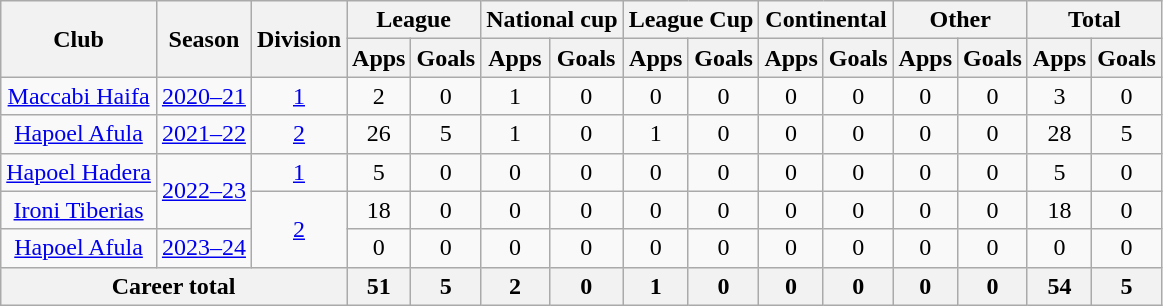<table class="wikitable" style="text-align: center;">
<tr>
<th rowspan="2">Club</th>
<th rowspan="2">Season</th>
<th rowspan="2">Division</th>
<th colspan="2">League</th>
<th colspan="2">National cup</th>
<th colspan="2">League Cup</th>
<th colspan="2">Continental</th>
<th colspan="2">Other</th>
<th colspan="2">Total</th>
</tr>
<tr>
<th>Apps</th>
<th>Goals</th>
<th>Apps</th>
<th>Goals</th>
<th>Apps</th>
<th>Goals</th>
<th>Apps</th>
<th>Goals</th>
<th>Apps</th>
<th>Goals</th>
<th>Apps</th>
<th>Goals</th>
</tr>
<tr>
<td><a href='#'>Maccabi Haifa</a></td>
<td><a href='#'>2020–21</a></td>
<td><a href='#'>1</a></td>
<td>2</td>
<td>0</td>
<td>1</td>
<td>0</td>
<td>0</td>
<td>0</td>
<td>0</td>
<td>0</td>
<td>0</td>
<td>0</td>
<td>3</td>
<td>0</td>
</tr>
<tr>
<td><a href='#'>Hapoel Afula</a></td>
<td><a href='#'>2021–22</a></td>
<td><a href='#'>2</a></td>
<td>26</td>
<td>5</td>
<td>1</td>
<td>0</td>
<td>1</td>
<td>0</td>
<td>0</td>
<td>0</td>
<td>0</td>
<td>0</td>
<td>28</td>
<td>5</td>
</tr>
<tr>
<td><a href='#'>Hapoel Hadera</a></td>
<td rowspan="2"><a href='#'>2022–23</a></td>
<td><a href='#'>1</a></td>
<td>5</td>
<td>0</td>
<td>0</td>
<td>0</td>
<td>0</td>
<td>0</td>
<td>0</td>
<td>0</td>
<td>0</td>
<td>0</td>
<td>5</td>
<td>0</td>
</tr>
<tr>
<td><a href='#'>Ironi Tiberias</a></td>
<td rowspan="2"><a href='#'>2</a></td>
<td>18</td>
<td>0</td>
<td>0</td>
<td>0</td>
<td>0</td>
<td>0</td>
<td>0</td>
<td>0</td>
<td>0</td>
<td>0</td>
<td>18</td>
<td>0</td>
</tr>
<tr>
<td><a href='#'>Hapoel Afula</a></td>
<td><a href='#'>2023–24</a></td>
<td>0</td>
<td>0</td>
<td>0</td>
<td>0</td>
<td>0</td>
<td>0</td>
<td>0</td>
<td>0</td>
<td>0</td>
<td>0</td>
<td>0</td>
<td>0</td>
</tr>
<tr>
<th colspan="3">Career total</th>
<th>51</th>
<th>5</th>
<th>2</th>
<th>0</th>
<th>1</th>
<th>0</th>
<th>0</th>
<th>0</th>
<th>0</th>
<th>0</th>
<th>54</th>
<th>5</th>
</tr>
</table>
